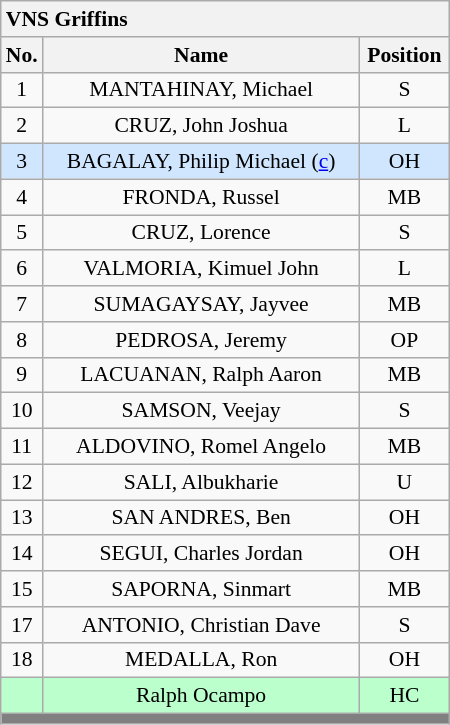<table class='wikitable mw-collapsible mw-collapsed' style='text-align: center; font-size: 90%; width: 300px; border: none;'>
<tr>
<th style='text-align: left;' colspan=3>VNS Griffins</th>
</tr>
<tr>
<th style="width:7%">No.</th>
<th>Name</th>
<th style="width:20%">Position</th>
</tr>
<tr>
<td>1</td>
<td>MANTAHINAY, Michael</td>
<td>S</td>
</tr>
<tr>
<td>2</td>
<td>CRUZ, John Joshua</td>
<td>L</td>
</tr>
<tr bgcolor=#DOE6FF>
<td>3</td>
<td>BAGALAY, Philip Michael (<a href='#'>c</a>)</td>
<td>OH</td>
</tr>
<tr>
<td>4</td>
<td>FRONDA, Russel</td>
<td>MB</td>
</tr>
<tr>
<td>5</td>
<td>CRUZ, Lorence</td>
<td>S</td>
</tr>
<tr>
<td>6</td>
<td>VALMORIA, Kimuel John</td>
<td>L</td>
</tr>
<tr>
<td>7</td>
<td>SUMAGAYSAY, Jayvee</td>
<td>MB</td>
</tr>
<tr>
<td>8</td>
<td>PEDROSA, Jeremy</td>
<td>OP</td>
</tr>
<tr>
<td>9</td>
<td>LACUANAN, Ralph Aaron</td>
<td>MB</td>
</tr>
<tr>
<td>10</td>
<td>SAMSON, Veejay</td>
<td>S</td>
</tr>
<tr>
<td>11</td>
<td>ALDOVINO, Romel Angelo</td>
<td>MB</td>
</tr>
<tr>
<td>12</td>
<td>SALI, Albukharie</td>
<td>U</td>
</tr>
<tr>
<td>13</td>
<td>SAN ANDRES, Ben</td>
<td>OH</td>
</tr>
<tr>
<td>14</td>
<td>SEGUI, Charles Jordan</td>
<td>OH</td>
</tr>
<tr>
<td>15</td>
<td>SAPORNA, Sinmart</td>
<td>MB</td>
</tr>
<tr>
<td>17</td>
<td>ANTONIO, Christian Dave</td>
<td>S</td>
</tr>
<tr>
<td>18</td>
<td>MEDALLA, Ron</td>
<td>OH</td>
</tr>
<tr bgcolor=#BBFFCC>
<td></td>
<td>Ralph Ocampo</td>
<td>HC</td>
</tr>
<tr>
<th style='background: grey;' colspan=3></th>
</tr>
</table>
